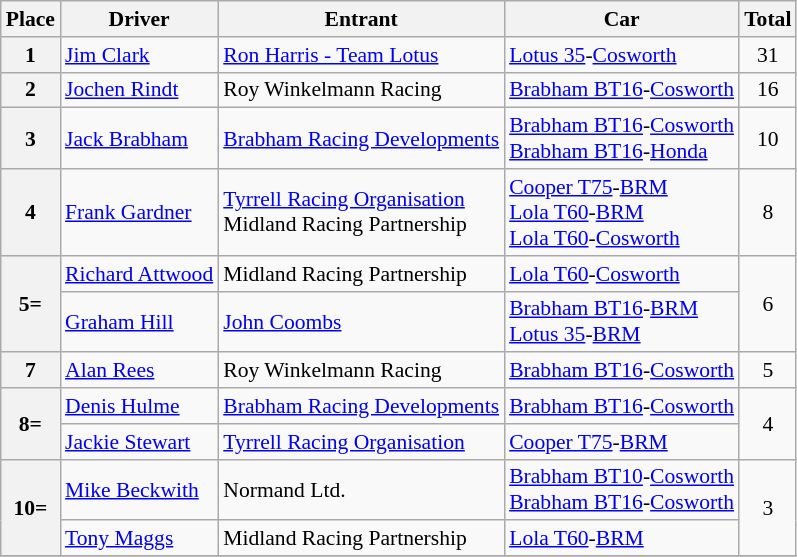<table class="wikitable" style="font-size: 90%;">
<tr>
<th>Place</th>
<th>Driver</th>
<th>Entrant</th>
<th>Car</th>
<th>Total</th>
</tr>
<tr>
<th>1</th>
<td> <a href='#'>Jim Clark</a></td>
<td><a href='#'>Ron Harris - Team Lotus</a></td>
<td><a href='#'>Lotus 35</a>-<a href='#'>Cosworth</a></td>
<td align=center>31</td>
</tr>
<tr>
<th>2</th>
<td> <a href='#'>Jochen Rindt</a></td>
<td>Roy Winkelmann Racing</td>
<td><a href='#'>Brabham BT16</a>-<a href='#'>Cosworth</a></td>
<td align=center>16</td>
</tr>
<tr>
<th>3</th>
<td> <a href='#'>Jack Brabham</a></td>
<td><a href='#'>Brabham Racing Developments</a></td>
<td><a href='#'>Brabham BT16</a>-<a href='#'>Cosworth</a><br><a href='#'>Brabham BT16</a>-<a href='#'>Honda</a></td>
<td align=center>10</td>
</tr>
<tr>
<th>4</th>
<td> <a href='#'>Frank Gardner</a></td>
<td><a href='#'>Tyrrell Racing Organisation</a><br>Midland Racing Partnership</td>
<td><a href='#'>Cooper T75</a>-<a href='#'>BRM</a><br><a href='#'>Lola T60</a>-<a href='#'>BRM</a><br><a href='#'>Lola T60</a>-<a href='#'>Cosworth</a></td>
<td align=center>8</td>
</tr>
<tr>
<th rowspan=2>5=</th>
<td> <a href='#'>Richard Attwood</a></td>
<td>Midland Racing Partnership</td>
<td><a href='#'>Lola T60</a>-<a href='#'>Cosworth</a></td>
<td align=center rowspan=2>6</td>
</tr>
<tr>
<td> <a href='#'>Graham Hill</a></td>
<td><a href='#'>John Coombs</a></td>
<td><a href='#'>Brabham BT16</a>-<a href='#'>BRM</a><br><a href='#'>Lotus 35</a>-<a href='#'>BRM</a></td>
</tr>
<tr>
<th>7</th>
<td> <a href='#'>Alan Rees</a></td>
<td>Roy Winkelmann Racing</td>
<td><a href='#'>Brabham BT16</a>-<a href='#'>Cosworth</a></td>
<td align=center>5</td>
</tr>
<tr>
<th rowspan =2>8=</th>
<td> <a href='#'>Denis Hulme</a></td>
<td><a href='#'>Brabham Racing Developments</a></td>
<td><a href='#'>Brabham BT16</a>-<a href='#'>Cosworth</a></td>
<td align=center rowspan = 2>4</td>
</tr>
<tr>
<td> <a href='#'>Jackie Stewart</a></td>
<td><a href='#'>Tyrrell Racing Organisation</a></td>
<td><a href='#'>Cooper T75</a>-<a href='#'>BRM</a></td>
</tr>
<tr>
<th rowspan=2>10=</th>
<td> <a href='#'>Mike Beckwith</a></td>
<td>Normand Ltd.</td>
<td><a href='#'>Brabham BT10</a>-<a href='#'>Cosworth</a><br><a href='#'>Brabham BT16</a>-<a href='#'>Cosworth</a></td>
<td rowspan=2 align=center>3</td>
</tr>
<tr>
<td> <a href='#'>Tony Maggs</a></td>
<td>Midland Racing Partnership</td>
<td><a href='#'>Lola T60</a>-<a href='#'>BRM</a></td>
</tr>
<tr>
</tr>
</table>
